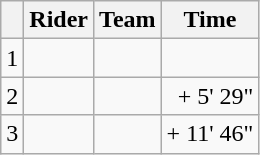<table class="wikitable">
<tr>
<th></th>
<th>Rider</th>
<th>Team</th>
<th>Time</th>
</tr>
<tr>
<td>1</td>
<td>  </td>
<td></td>
<td align="right"></td>
</tr>
<tr>
<td>2</td>
<td></td>
<td></td>
<td align="right">+ 5' 29"</td>
</tr>
<tr>
<td>3</td>
<td></td>
<td></td>
<td align="right">+ 11' 46"</td>
</tr>
</table>
